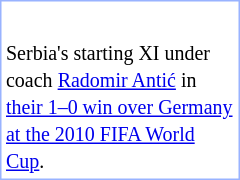<table style="float: right; width: 160px; border: #99B3FF solid 1px">
<tr>
<td><div><br>











</div></td>
</tr>
<tr>
<td><small>Serbia's starting XI under coach <a href='#'>Radomir Antić</a> in <a href='#'>their 1–0 win over Germany at the 2010 FIFA World Cup</a>.</small></td>
</tr>
</table>
